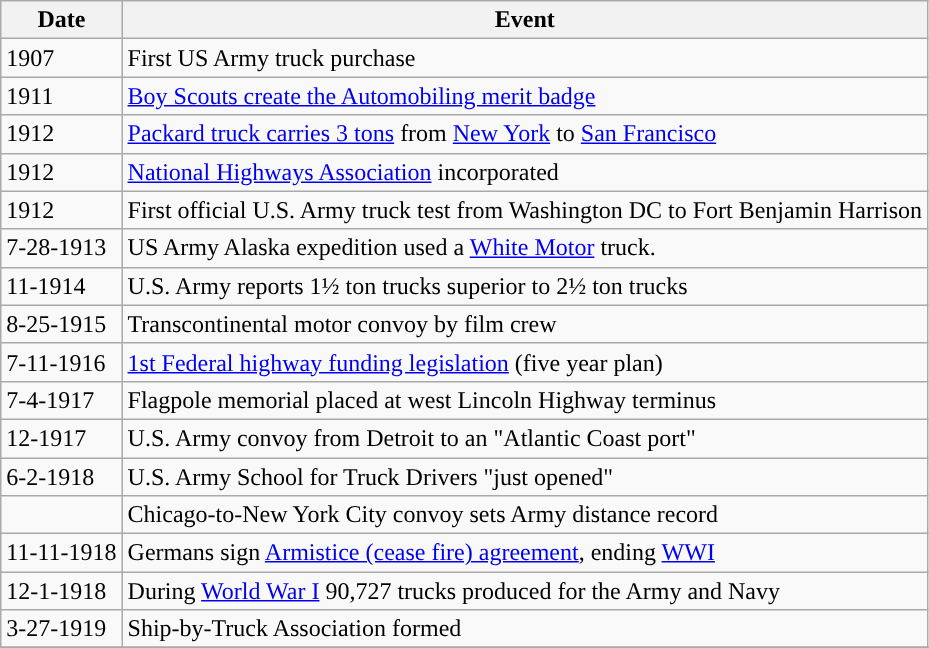<table class="wikitable">
<tr>
<th>Date</th>
<th>Event</th>
</tr>
<tr>
<td>1907</td>
<td>First US Army truck purchase</td>
</tr>
<tr>
<td>1911</td>
<td><a href='#'>Boy Scouts create the Automobiling merit badge</a></td>
</tr>
<tr>
<td>1912</td>
<td><a href='#'>Packard truck carries 3 tons</a> from <a href='#'>New York</a> to <a href='#'>San Francisco</a></td>
</tr>
<tr>
<td>1912</td>
<td><a href='#'>National Highways Association</a> incorporated </td>
</tr>
<tr>
<td>1912</td>
<td>First official U.S. Army truck test from Washington DC to Fort Benjamin Harrison</td>
</tr>
<tr>
<td>7-28-1913</td>
<td>US Army Alaska expedition used a <a href='#'>White Motor</a> truck.</td>
</tr>
<tr>
<td>11-1914</td>
<td>U.S. Army reports 1½ ton trucks superior to 2½ ton trucks</td>
</tr>
<tr>
<td>8-25-1915</td>
<td>Transcontinental motor convoy by film crew</td>
</tr>
<tr>
<td>7-11-1916</td>
<td><a href='#'>1st Federal highway funding legislation</a> (five year plan)</td>
</tr>
<tr>
<td>7-4-1917</td>
<td>Flagpole memorial placed at west Lincoln Highway terminus</td>
</tr>
<tr>
<td>12-1917</td>
<td>U.S. Army convoy from Detroit to an "Atlantic Coast port"</td>
</tr>
<tr>
<td>6-2-1918</td>
<td>U.S. Army School for Truck Drivers "just opened"</td>
</tr>
<tr>
<td></td>
<td>Chicago-to-New York City convoy sets Army distance record</td>
</tr>
<tr>
<td>11-11-1918</td>
<td>Germans sign <a href='#'>Armistice (cease fire) agreement</a>, ending <a href='#'>WWI</a></td>
</tr>
<tr>
<td>12-1-1918</td>
<td>During <a href='#'>World War I</a> 90,727 trucks produced for the Army and Navy</td>
</tr>
<tr>
<td>3-27-1919</td>
<td>Ship-by-Truck Association formed</td>
</tr>
<tr>
</tr>
</table>
